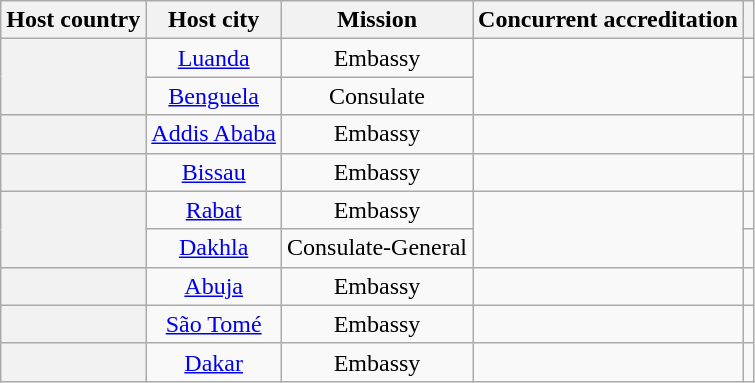<table class="wikitable plainrowheaders" style="text-align:center;">
<tr>
<th scope="col">Host country</th>
<th scope="col">Host city</th>
<th scope="col">Mission</th>
<th scope="col">Concurrent accreditation</th>
<th scope="col"></th>
</tr>
<tr>
<th scope="row" rowspan="2"></th>
<td><a href='#'>Luanda</a></td>
<td>Embassy</td>
<td rowspan="2"></td>
<td></td>
</tr>
<tr>
<td><a href='#'>Benguela</a></td>
<td>Consulate</td>
<td></td>
</tr>
<tr>
<th scope="row"></th>
<td><a href='#'>Addis Ababa</a></td>
<td>Embassy</td>
<td></td>
<td></td>
</tr>
<tr>
<th scope="row"></th>
<td><a href='#'>Bissau</a></td>
<td>Embassy</td>
<td></td>
<td></td>
</tr>
<tr>
<th scope="row" rowspan="2"></th>
<td><a href='#'>Rabat</a></td>
<td>Embassy</td>
<td rowspan="2"></td>
<td></td>
</tr>
<tr>
<td><a href='#'>Dakhla</a></td>
<td>Consulate-General</td>
<td></td>
</tr>
<tr>
<th scope="row"></th>
<td><a href='#'>Abuja</a></td>
<td>Embassy</td>
<td></td>
<td></td>
</tr>
<tr>
<th scope="row"></th>
<td><a href='#'>São Tomé</a></td>
<td>Embassy</td>
<td></td>
<td></td>
</tr>
<tr>
<th scope="row"></th>
<td><a href='#'>Dakar</a></td>
<td>Embassy</td>
<td></td>
<td></td>
</tr>
</table>
